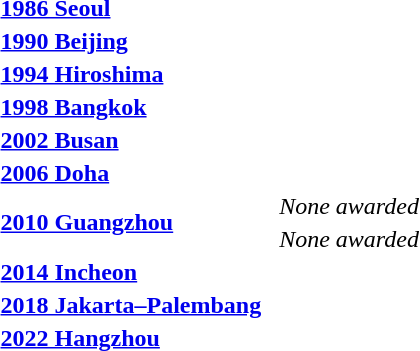<table>
<tr>
<th rowspan=2 style="text-align:left;"> <a href='#'>1986 Seoul</a></th>
<td rowspan=2></td>
<td rowspan=2></td>
<td></td>
</tr>
<tr>
<td></td>
</tr>
<tr>
<th rowspan=2 style="text-align:left;"> <a href='#'>1990 Beijing</a></th>
<td rowspan=2></td>
<td rowspan=2></td>
<td></td>
</tr>
<tr>
<td></td>
</tr>
<tr>
<th rowspan=2 style="text-align:left;"> <a href='#'>1994 Hiroshima</a></th>
<td rowspan=2></td>
<td rowspan=2></td>
<td></td>
</tr>
<tr>
<td></td>
</tr>
<tr>
<th rowspan=2 style="text-align:left;"> <a href='#'>1998 Bangkok</a></th>
<td rowspan=2></td>
<td rowspan=2></td>
<td></td>
</tr>
<tr>
<td></td>
</tr>
<tr>
<th rowspan=2 style="text-align:left;"> <a href='#'>2002 Busan</a></th>
<td rowspan=2></td>
<td rowspan=2></td>
<td></td>
</tr>
<tr>
<td></td>
</tr>
<tr>
<th rowspan=2 style="text-align:left;"> <a href='#'>2006 Doha</a></th>
<td rowspan=2></td>
<td rowspan=2></td>
<td></td>
</tr>
<tr>
<td></td>
</tr>
<tr>
<th rowspan=2 style="text-align:left;"> <a href='#'>2010 Guangzhou</a></th>
<td rowspan=2></td>
<td></td>
<td><em>None awarded</em></td>
</tr>
<tr>
<td></td>
<td><em>None awarded</em></td>
</tr>
<tr>
<th rowspan=2 style="text-align:left;"> <a href='#'>2014 Incheon</a></th>
<td rowspan=2></td>
<td rowspan=2></td>
<td></td>
</tr>
<tr>
<td></td>
</tr>
<tr>
<th rowspan=2 style="text-align:left;"> <a href='#'>2018 Jakarta–Palembang</a></th>
<td rowspan=2></td>
<td rowspan=2></td>
<td></td>
</tr>
<tr>
<td></td>
</tr>
<tr>
<th rowspan=2 style="text-align:left;"> <a href='#'>2022 Hangzhou</a></th>
<td rowspan=2></td>
<td rowspan=2></td>
<td></td>
</tr>
<tr>
<td></td>
</tr>
</table>
